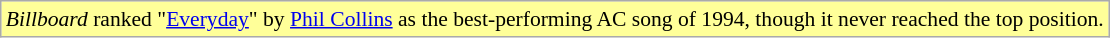<table class="wikitable" style="font-size:90%;">
<tr>
<td style="background-color:#FFFF99"><em>Billboard</em> ranked "<a href='#'>Everyday</a>" by <a href='#'>Phil Collins</a> as the best-performing AC song of 1994, though it never reached the top position.</td>
</tr>
</table>
